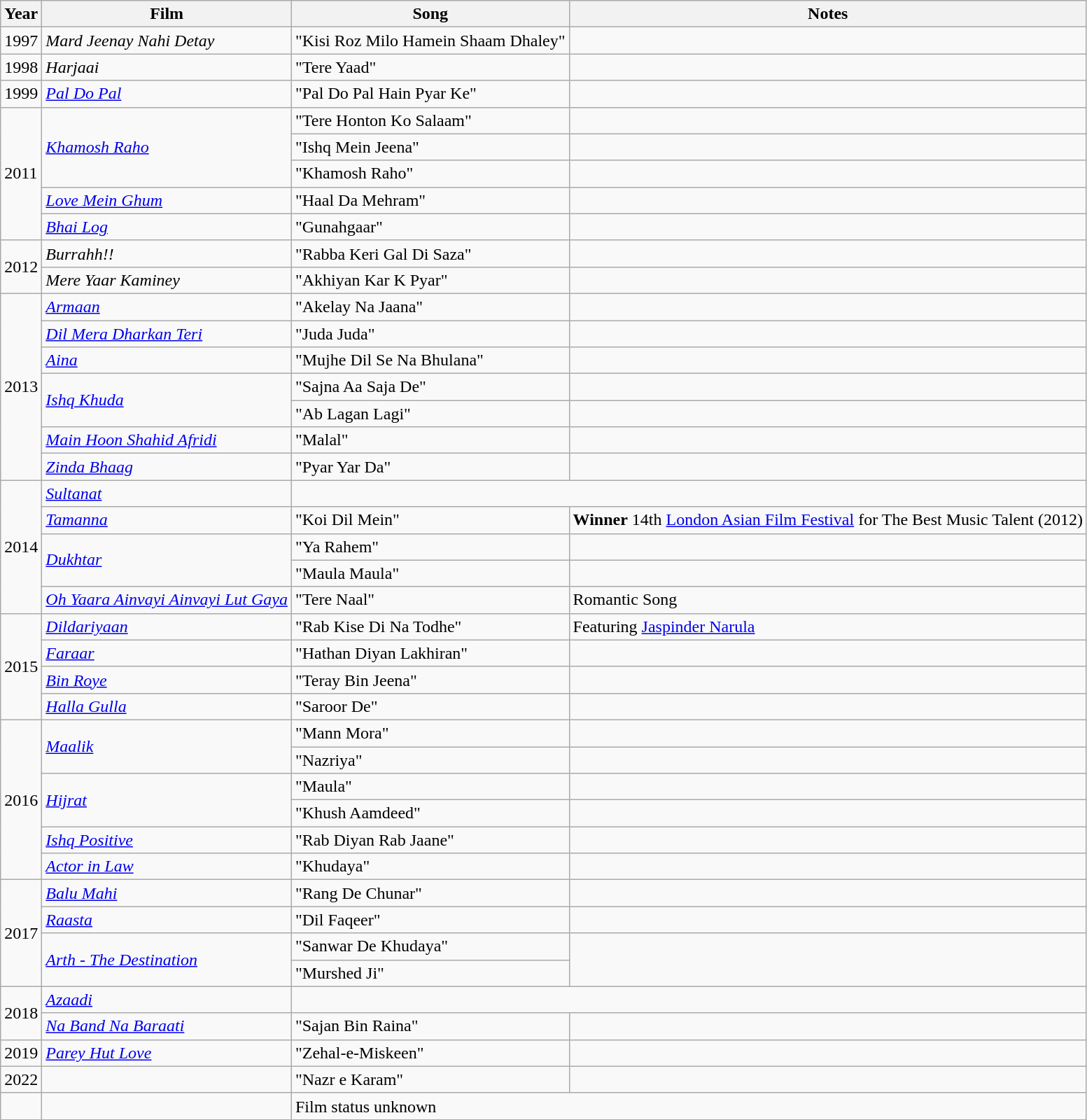<table class="wikitable">
<tr>
<th>Year</th>
<th>Film</th>
<th>Song</th>
<th>Notes</th>
</tr>
<tr>
<td>1997</td>
<td><em>Mard Jeenay Nahi Detay</em></td>
<td>"Kisi Roz Milo Hamein Shaam Dhaley"</td>
<td></td>
</tr>
<tr>
<td>1998</td>
<td><em>Harjaai</em></td>
<td>"Tere Yaad"</td>
<td></td>
</tr>
<tr>
<td>1999</td>
<td><em><a href='#'>Pal Do Pal</a></em></td>
<td>"Pal Do Pal Hain Pyar Ke"</td>
<td></td>
</tr>
<tr>
<td rowspan="5">2011</td>
<td rowspan="3"><em><a href='#'>Khamosh Raho</a></em></td>
<td>"Tere Honton Ko Salaam"</td>
<td></td>
</tr>
<tr>
<td>"Ishq Mein Jeena"</td>
<td></td>
</tr>
<tr>
<td>"Khamosh Raho"</td>
<td></td>
</tr>
<tr>
<td><em><a href='#'>Love Mein Ghum</a></em></td>
<td>"Haal Da Mehram"</td>
<td></td>
</tr>
<tr>
<td><em><a href='#'>Bhai Log</a></em></td>
<td>"Gunahgaar"</td>
<td></td>
</tr>
<tr>
<td rowspan="2">2012</td>
<td><em>Burrahh!!</em></td>
<td>"Rabba Keri Gal Di Saza"</td>
<td></td>
</tr>
<tr>
<td><em>Mere Yaar Kaminey</em></td>
<td>"Akhiyan Kar K Pyar"</td>
<td></td>
</tr>
<tr>
<td rowspan="7">2013</td>
<td><em><a href='#'>Armaan</a></em></td>
<td>"Akelay Na Jaana"</td>
<td></td>
</tr>
<tr>
<td><em><a href='#'>Dil Mera Dharkan Teri</a></em></td>
<td>"Juda Juda"</td>
<td></td>
</tr>
<tr>
<td><em><a href='#'>Aina</a></em></td>
<td>"Mujhe Dil Se Na Bhulana"</td>
<td></td>
</tr>
<tr>
<td rowspan="2"><em><a href='#'>Ishq Khuda</a></em></td>
<td>"Sajna Aa Saja De"</td>
<td></td>
</tr>
<tr>
<td>"Ab Lagan Lagi"</td>
<td></td>
</tr>
<tr>
<td><em><a href='#'>Main Hoon Shahid Afridi</a></em></td>
<td>"Malal"</td>
<td></td>
</tr>
<tr>
<td><em><a href='#'>Zinda Bhaag</a></em></td>
<td>"Pyar Yar Da"</td>
<td></td>
</tr>
<tr>
<td rowspan="5">2014</td>
<td><em><a href='#'>Sultanat</a></em></td>
<td colspan="2"></td>
</tr>
<tr>
<td><em><a href='#'>Tamanna</a></em></td>
<td>"Koi Dil Mein"</td>
<td><strong>Winner</strong> 14th <a href='#'>London Asian Film Festival</a> for The Best Music Talent (2012)</td>
</tr>
<tr>
<td rowspan="2"><em><a href='#'>Dukhtar</a></em></td>
<td>"Ya Rahem"</td>
<td></td>
</tr>
<tr>
<td>"Maula Maula"</td>
<td></td>
</tr>
<tr>
<td><em><a href='#'>Oh Yaara Ainvayi Ainvayi Lut Gaya</a></em></td>
<td>"Tere Naal"</td>
<td>Romantic Song</td>
</tr>
<tr>
<td rowspan="4">2015</td>
<td><em><a href='#'>Dildariyaan</a></em></td>
<td>"Rab Kise Di Na Todhe"</td>
<td>Featuring <a href='#'>Jaspinder Narula</a></td>
</tr>
<tr>
<td><em><a href='#'>Faraar</a></em></td>
<td>"Hathan Diyan Lakhiran"</td>
<td></td>
</tr>
<tr>
<td><em><a href='#'>Bin Roye</a></em></td>
<td>"Teray Bin Jeena"</td>
<td></td>
</tr>
<tr>
<td><em><a href='#'>Halla Gulla</a></em></td>
<td>"Saroor De"</td>
<td></td>
</tr>
<tr>
<td rowspan="6">2016</td>
<td rowspan="2"><em><a href='#'>Maalik</a></em></td>
<td>"Mann Mora"</td>
<td></td>
</tr>
<tr>
<td>"Nazriya"</td>
<td></td>
</tr>
<tr>
<td rowspan="2"><em><a href='#'>Hijrat</a></em></td>
<td>"Maula"</td>
<td></td>
</tr>
<tr>
<td>"Khush Aamdeed"</td>
<td></td>
</tr>
<tr>
<td><em><a href='#'>Ishq Positive</a></em></td>
<td>"Rab Diyan Rab Jaane"</td>
<td></td>
</tr>
<tr>
<td><em><a href='#'>Actor in Law</a></em></td>
<td>"Khudaya"</td>
<td></td>
</tr>
<tr>
<td rowspan="4">2017</td>
<td><em><a href='#'>Balu Mahi</a></em></td>
<td>"Rang De Chunar"</td>
<td></td>
</tr>
<tr>
<td><em><a href='#'>Raasta</a></em></td>
<td>"Dil Faqeer"</td>
<td></td>
</tr>
<tr>
<td rowspan="2"><em><a href='#'>Arth - The Destination</a></em></td>
<td>"Sanwar De Khudaya"</td>
<td rowspan="2"></td>
</tr>
<tr>
<td>"Murshed Ji"</td>
</tr>
<tr>
<td rowspan="2">2018</td>
<td><em><a href='#'>Azaadi</a></em></td>
<td colspan="2"></td>
</tr>
<tr>
<td><em><a href='#'>Na Band Na Baraati</a></em></td>
<td>"Sajan Bin Raina"</td>
<td></td>
</tr>
<tr>
<td>2019</td>
<td><em><a href='#'>Parey Hut Love</a></em></td>
<td>"Zehal-e-Miskeen"</td>
<td></td>
</tr>
<tr>
<td>2022</td>
<td></td>
<td>"Nazr e Karam"</td>
<td></td>
</tr>
<tr>
<td></td>
<td> </td>
<td colspan="2">Film status unknown</td>
</tr>
</table>
